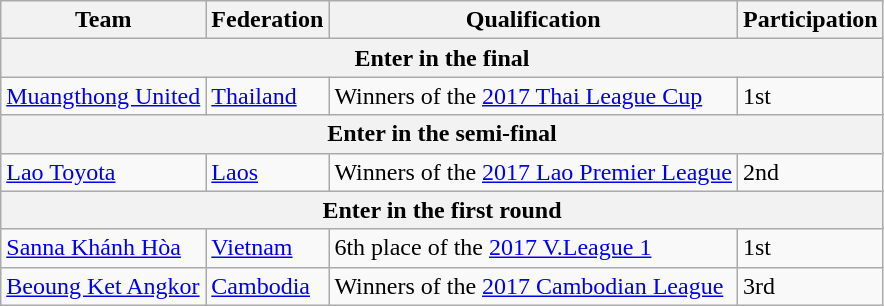<table class="wikitable">
<tr>
<th>Team</th>
<th>Federation</th>
<th>Qualification</th>
<th>Participation</th>
</tr>
<tr>
<th colspan=4>Enter in the final</th>
</tr>
<tr>
<td> <a href='#'>Muangthong United</a></td>
<td><a href='#'>Thailand</a></td>
<td>Winners of the <a href='#'>2017 Thai League Cup</a></td>
<td>1st</td>
</tr>
<tr>
<th colspan=4>Enter in the semi-final</th>
</tr>
<tr>
<td> <a href='#'>Lao Toyota</a></td>
<td><a href='#'>Laos</a></td>
<td>Winners of the <a href='#'>2017 Lao Premier League</a></td>
<td>2nd</td>
</tr>
<tr>
<th colspan=4>Enter in the first round</th>
</tr>
<tr>
<td> <a href='#'>Sanna Khánh Hòa</a></td>
<td><a href='#'>Vietnam</a></td>
<td>6th place of the <a href='#'>2017 V.League 1</a></td>
<td>1st</td>
</tr>
<tr>
<td> <a href='#'>Beoung Ket Angkor</a></td>
<td><a href='#'>Cambodia</a></td>
<td>Winners of the <a href='#'>2017 Cambodian League</a></td>
<td>3rd</td>
</tr>
</table>
